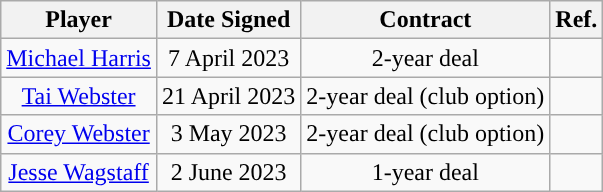<table class="wikitable sortable sortable" style="text-align: center">
<tr>
<th>Player</th>
<th>Date Signed</th>
<th>Contract</th>
<th>Ref.</th>
</tr>
<tr>
<td><a href='#'>Michael Harris</a></td>
<td>7 April 2023</td>
<td>2-year deal</td>
<td></td>
</tr>
<tr>
<td><a href='#'>Tai Webster</a></td>
<td>21 April 2023</td>
<td>2-year deal (club option)</td>
<td></td>
</tr>
<tr>
<td><a href='#'>Corey Webster</a></td>
<td>3 May 2023</td>
<td>2-year deal (club option)</td>
<td></td>
</tr>
<tr>
<td><a href='#'>Jesse Wagstaff</a></td>
<td>2 June 2023</td>
<td>1-year deal</td>
<td></td>
</tr>
</table>
